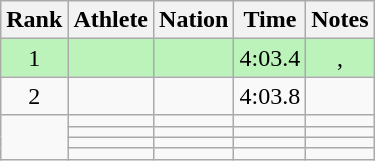<table class="wikitable sortable" style="text-align:center">
<tr>
<th>Rank</th>
<th>Athlete</th>
<th>Nation</th>
<th>Time</th>
<th>Notes</th>
</tr>
<tr bgcolor=bbf3bb>
<td>1</td>
<td align=left></td>
<td align=left></td>
<td>4:03.4</td>
<td>, </td>
</tr>
<tr>
<td>2</td>
<td align=left></td>
<td align=left></td>
<td>4:03.8</td>
<td></td>
</tr>
<tr>
<td rowspan=4></td>
<td align=left></td>
<td align=left></td>
<td></td>
<td></td>
</tr>
<tr>
<td align=left></td>
<td align=left></td>
<td></td>
<td></td>
</tr>
<tr>
<td align=left></td>
<td align=left></td>
<td></td>
<td></td>
</tr>
<tr>
<td align=left></td>
<td align=left></td>
<td></td>
<td></td>
</tr>
</table>
